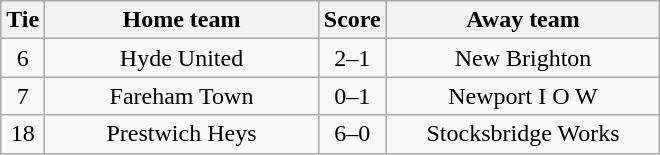<table class="wikitable" style="text-align:center;">
<tr>
<th width=20>Tie</th>
<th width=175>Home team</th>
<th width=20>Score</th>
<th width=175>Away team</th>
</tr>
<tr>
<td>6</td>
<td>Hyde United</td>
<td>2–1</td>
<td>New Brighton</td>
</tr>
<tr>
<td>7</td>
<td>Fareham Town</td>
<td>0–1</td>
<td>Newport I O W</td>
</tr>
<tr>
<td>18</td>
<td>Prestwich Heys</td>
<td>6–0</td>
<td>Stocksbridge Works</td>
</tr>
</table>
